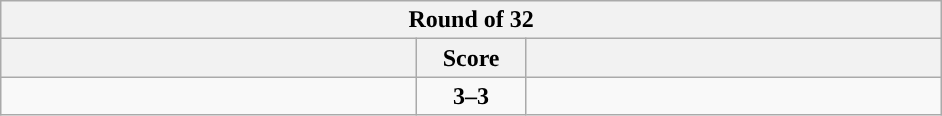<table class="wikitable" style="text-align: center;">
<tr>
<th colspan=3>Round of 32</th>
</tr>
<tr>
<th align="right" width="270"></th>
<th width="65">Score</th>
<th align="left" width="270"></th>
</tr>
<tr>
<td align=left></td>
<td align=center><strong>3–3</strong></td>
<td align=left><strong></strong></td>
</tr>
</table>
